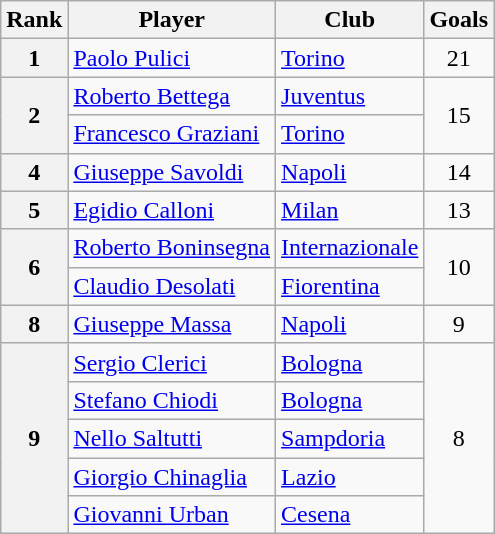<table class="wikitable">
<tr>
<th>Rank</th>
<th>Player</th>
<th>Club</th>
<th>Goals</th>
</tr>
<tr>
<th>1</th>
<td> <a href='#'>Paolo Pulici</a></td>
<td><a href='#'>Torino</a></td>
<td style="text-align:center;">21</td>
</tr>
<tr>
<th rowspan="2">2</th>
<td> <a href='#'>Roberto Bettega</a></td>
<td><a href='#'>Juventus</a></td>
<td rowspan="2" style="text-align:center;">15</td>
</tr>
<tr>
<td> <a href='#'>Francesco Graziani</a></td>
<td><a href='#'>Torino</a></td>
</tr>
<tr>
<th>4</th>
<td> <a href='#'>Giuseppe Savoldi</a></td>
<td><a href='#'>Napoli</a></td>
<td style="text-align:center;">14</td>
</tr>
<tr>
<th>5</th>
<td> <a href='#'>Egidio Calloni</a></td>
<td><a href='#'>Milan</a></td>
<td style="text-align:center;">13</td>
</tr>
<tr>
<th rowspan="2">6</th>
<td> <a href='#'>Roberto Boninsegna</a></td>
<td><a href='#'>Internazionale</a></td>
<td rowspan="2" style="text-align:center;">10</td>
</tr>
<tr>
<td> <a href='#'>Claudio Desolati</a></td>
<td><a href='#'>Fiorentina</a></td>
</tr>
<tr>
<th>8</th>
<td> <a href='#'>Giuseppe Massa</a></td>
<td><a href='#'>Napoli</a></td>
<td style="text-align:center;">9</td>
</tr>
<tr>
<th rowspan="5">9</th>
<td> <a href='#'>Sergio Clerici</a></td>
<td><a href='#'>Bologna</a></td>
<td rowspan="5" style="text-align:center;">8</td>
</tr>
<tr>
<td> <a href='#'>Stefano Chiodi</a></td>
<td><a href='#'>Bologna</a></td>
</tr>
<tr>
<td> <a href='#'>Nello Saltutti</a></td>
<td><a href='#'>Sampdoria</a></td>
</tr>
<tr>
<td> <a href='#'>Giorgio Chinaglia</a></td>
<td><a href='#'>Lazio</a></td>
</tr>
<tr>
<td> <a href='#'>Giovanni Urban</a></td>
<td><a href='#'>Cesena</a></td>
</tr>
</table>
